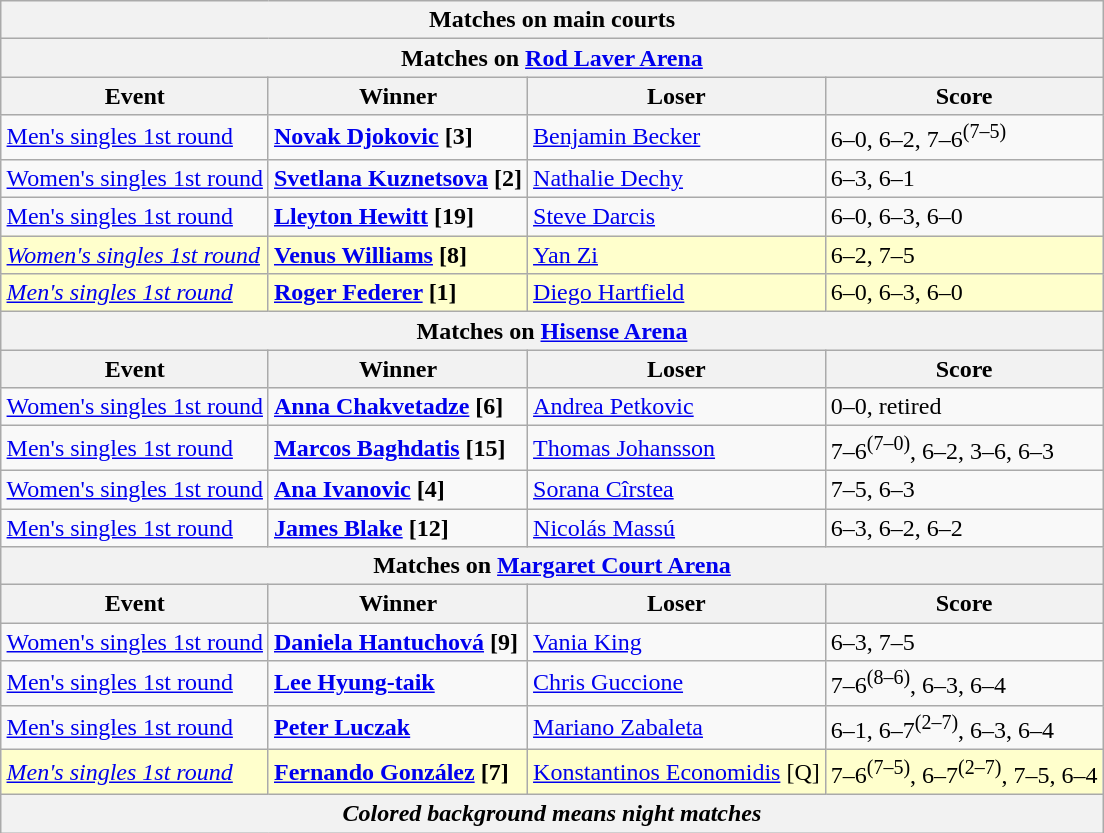<table class="wikitable collapsible uncollapsed" style="margin:auto;">
<tr>
<th colspan=4 style="white-space:nowrap;">Matches on main courts</th>
</tr>
<tr>
<th colspan=4>Matches on <a href='#'>Rod Laver Arena</a></th>
</tr>
<tr>
<th>Event</th>
<th>Winner</th>
<th>Loser</th>
<th>Score</th>
</tr>
<tr>
<td><a href='#'>Men's singles 1st round</a></td>
<td> <strong><a href='#'>Novak Djokovic</a> [3]</strong></td>
<td> <a href='#'>Benjamin Becker</a></td>
<td>6–0, 6–2, 7–6<sup>(7–5)</sup></td>
</tr>
<tr>
<td><a href='#'>Women's singles 1st round</a></td>
<td> <strong><a href='#'>Svetlana Kuznetsova</a> [2] </strong></td>
<td> <a href='#'>Nathalie Dechy</a></td>
<td>6–3, 6–1</td>
</tr>
<tr>
<td><a href='#'>Men's singles 1st round</a></td>
<td> <strong><a href='#'>Lleyton Hewitt</a> [19]</strong></td>
<td> <a href='#'>Steve Darcis</a></td>
<td>6–0, 6–3, 6–0</td>
</tr>
<tr bgcolor="#FFFFCC">
<td><em><a href='#'>Women's singles 1st round</a></em></td>
<td> <strong><a href='#'>Venus Williams</a> [8]</strong></td>
<td> <a href='#'>Yan Zi</a></td>
<td>6–2, 7–5</td>
</tr>
<tr bgcolor="#FFFFCC">
<td><em><a href='#'>Men's singles 1st round</a></em></td>
<td> <strong><a href='#'>Roger Federer</a> [1]</strong></td>
<td> <a href='#'>Diego Hartfield</a></td>
<td>6–0, 6–3, 6–0</td>
</tr>
<tr>
<th colspan=4>Matches on <a href='#'>Hisense Arena</a></th>
</tr>
<tr>
<th>Event</th>
<th>Winner</th>
<th>Loser</th>
<th>Score</th>
</tr>
<tr>
<td><a href='#'>Women's singles 1st round</a></td>
<td> <strong><a href='#'>Anna Chakvetadze</a> [6]</strong></td>
<td> <a href='#'>Andrea Petkovic</a></td>
<td>0–0, retired</td>
</tr>
<tr>
<td><a href='#'>Men's singles 1st round</a></td>
<td> <strong><a href='#'>Marcos Baghdatis</a> [15]</strong></td>
<td> <a href='#'>Thomas Johansson</a></td>
<td>7–6<sup>(7–0)</sup>, 6–2, 3–6, 6–3</td>
</tr>
<tr>
<td><a href='#'>Women's singles 1st round</a></td>
<td> <strong><a href='#'>Ana Ivanovic</a> [4]</strong></td>
<td> <a href='#'>Sorana Cîrstea</a></td>
<td>7–5, 6–3</td>
</tr>
<tr>
<td><a href='#'>Men's singles 1st round</a></td>
<td> <strong><a href='#'>James Blake</a> [12]</strong></td>
<td> <a href='#'>Nicolás Massú</a></td>
<td>6–3, 6–2, 6–2</td>
</tr>
<tr>
<th colspan=4>Matches on <a href='#'>Margaret Court Arena</a></th>
</tr>
<tr>
<th>Event</th>
<th>Winner</th>
<th>Loser</th>
<th>Score</th>
</tr>
<tr>
<td><a href='#'>Women's singles 1st round</a></td>
<td> <strong><a href='#'>Daniela Hantuchová</a> [9]</strong></td>
<td> <a href='#'>Vania King</a></td>
<td>6–3, 7–5</td>
</tr>
<tr>
<td><a href='#'>Men's singles 1st round</a></td>
<td> <strong><a href='#'>Lee Hyung-taik</a></strong></td>
<td> <a href='#'>Chris Guccione</a></td>
<td>7–6<sup>(8–6)</sup>, 6–3, 6–4</td>
</tr>
<tr>
<td><a href='#'>Men's singles 1st round</a></td>
<td> <strong><a href='#'>Peter Luczak</a></strong></td>
<td> <a href='#'>Mariano Zabaleta</a></td>
<td>6–1, 6–7<sup>(2–7)</sup>, 6–3, 6–4</td>
</tr>
<tr bgcolor="#FFFFCC">
<td><em><a href='#'>Men's singles 1st round</a></em></td>
<td> <strong><a href='#'>Fernando González</a> [7]</strong></td>
<td> <a href='#'>Konstantinos Economidis</a> [Q]</td>
<td>7–6<sup>(7–5)</sup>, 6–7<sup>(2–7)</sup>, 7–5, 6–4</td>
</tr>
<tr>
<th colspan=4><em>Colored background means night matches</em></th>
</tr>
</table>
